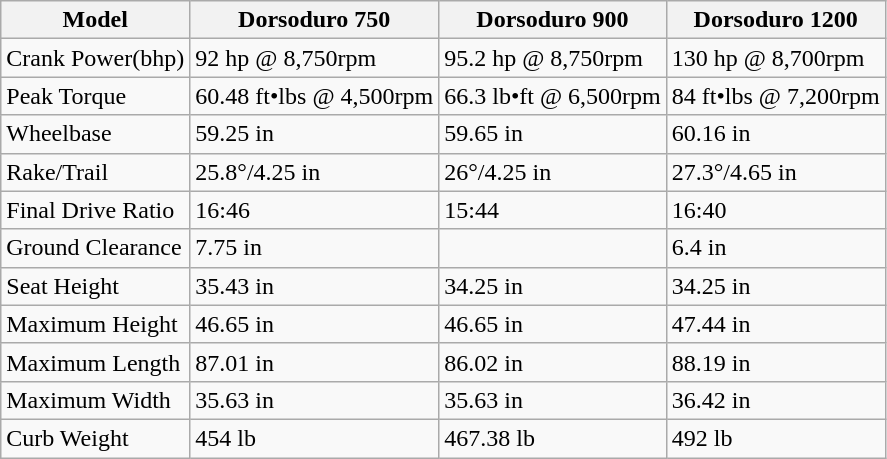<table class="wikitable">
<tr>
<th>Model</th>
<th>Dorsoduro 750</th>
<th>Dorsoduro 900</th>
<th>Dorsoduro 1200</th>
</tr>
<tr>
<td>Crank Power(bhp)</td>
<td>92 hp @ 8,750rpm</td>
<td>95.2 hp @ 8,750rpm</td>
<td>130 hp @ 8,700rpm</td>
</tr>
<tr>
<td>Peak Torque</td>
<td>60.48 ft•lbs @ 4,500rpm</td>
<td>66.3 lb•ft @ 6,500rpm</td>
<td>84 ft•lbs @ 7,200rpm</td>
</tr>
<tr>
<td>Wheelbase</td>
<td>59.25 in</td>
<td>59.65 in</td>
<td>60.16 in</td>
</tr>
<tr>
<td>Rake/Trail</td>
<td>25.8°/4.25 in</td>
<td>26°/4.25 in</td>
<td>27.3°/4.65 in</td>
</tr>
<tr>
<td>Final Drive Ratio</td>
<td>16:46</td>
<td>15:44</td>
<td>16:40</td>
</tr>
<tr>
<td>Ground Clearance</td>
<td>7.75 in</td>
<td></td>
<td>6.4 in</td>
</tr>
<tr>
<td>Seat Height</td>
<td>35.43 in</td>
<td>34.25 in</td>
<td>34.25 in</td>
</tr>
<tr>
<td>Maximum Height</td>
<td>46.65 in</td>
<td>46.65 in</td>
<td>47.44 in</td>
</tr>
<tr>
<td>Maximum Length</td>
<td>87.01 in</td>
<td>86.02 in</td>
<td>88.19 in</td>
</tr>
<tr>
<td>Maximum Width</td>
<td>35.63 in</td>
<td>35.63 in</td>
<td>36.42 in</td>
</tr>
<tr>
<td>Curb Weight</td>
<td>454 lb</td>
<td>467.38 lb</td>
<td>492 lb</td>
</tr>
</table>
